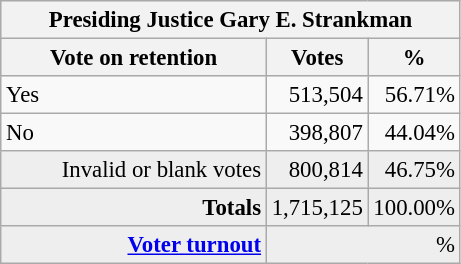<table class="wikitable" style="font-size: 95%;">
<tr style="background-color:#E9E9E9">
<th colspan=7>Presiding Justice Gary E. Strankman</th>
</tr>
<tr style="background-color:#E9E9E9">
<th style="width: 170px">Vote on retention</th>
<th style="width: 50px">Votes</th>
<th style="width: 40px">%</th>
</tr>
<tr>
<td>Yes</td>
<td align="right">513,504</td>
<td align="right">56.71%</td>
</tr>
<tr>
<td>No</td>
<td align="right">398,807</td>
<td align="right">44.04%</td>
</tr>
<tr style="background-color:#EEEEEE">
<td align="right">Invalid or blank votes</td>
<td align="right">800,814</td>
<td align="right">46.75%</td>
</tr>
<tr style="background-color:#EEEEEE">
<td colspan="1" align="right"><strong>Totals</strong></td>
<td align="right">1,715,125</td>
<td align="right">100.00%</td>
</tr>
<tr style="background-color:#EEEEEE">
<td align="right"><strong><a href='#'>Voter turnout</a></strong></td>
<td colspan="2" align="right">%</td>
</tr>
</table>
